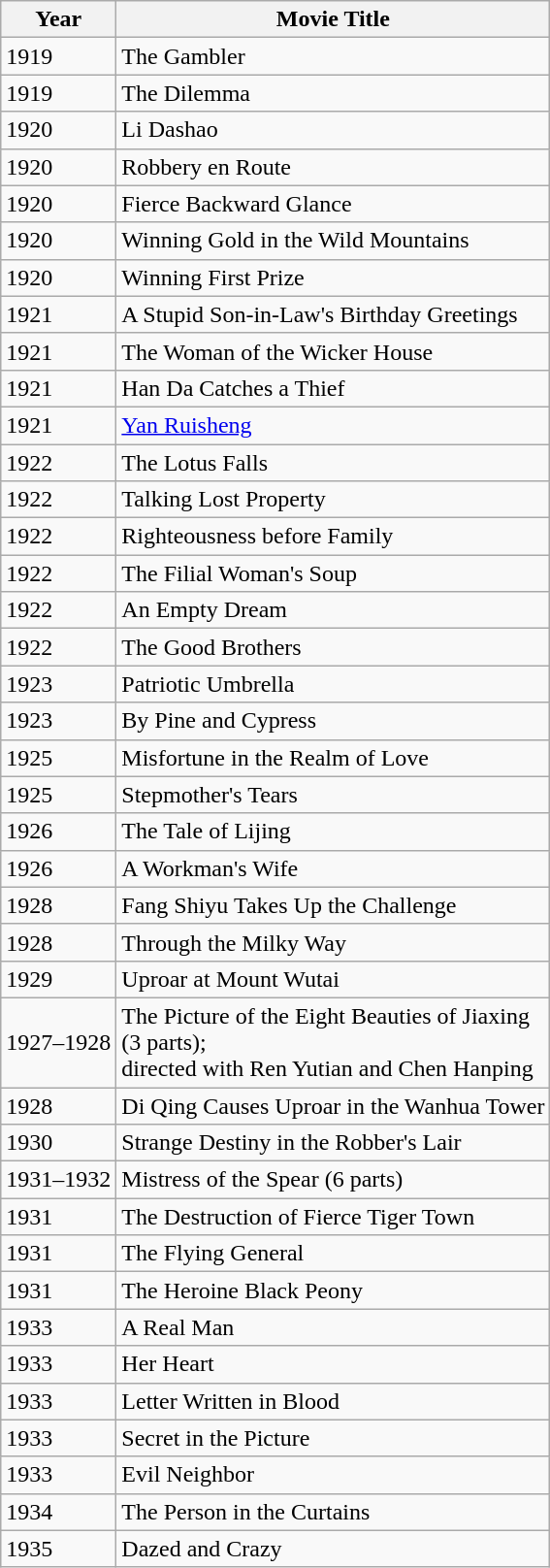<table class="wikitable">
<tr>
<th>Year</th>
<th>Movie Title</th>
</tr>
<tr>
<td>1919</td>
<td>The Gambler</td>
</tr>
<tr>
<td>1919</td>
<td>The Dilemma</td>
</tr>
<tr>
<td>1920</td>
<td>Li Dashao</td>
</tr>
<tr>
<td>1920</td>
<td>Robbery en Route</td>
</tr>
<tr>
<td>1920</td>
<td>Fierce Backward Glance</td>
</tr>
<tr>
<td>1920</td>
<td>Winning Gold in the Wild Mountains</td>
</tr>
<tr>
<td>1920</td>
<td>Winning First Prize</td>
</tr>
<tr>
<td>1921</td>
<td>A Stupid Son-in-Law's Birthday Greetings</td>
</tr>
<tr>
<td>1921</td>
<td>The Woman of the Wicker House</td>
</tr>
<tr>
<td>1921</td>
<td>Han Da Catches a Thief</td>
</tr>
<tr>
<td>1921</td>
<td><a href='#'>Yan Ruisheng</a></td>
</tr>
<tr>
<td>1922</td>
<td>The Lotus Falls</td>
</tr>
<tr>
<td>1922</td>
<td>Talking Lost Property</td>
</tr>
<tr>
<td>1922</td>
<td>Righteousness before Family</td>
</tr>
<tr>
<td>1922</td>
<td>The Filial Woman's Soup</td>
</tr>
<tr>
<td>1922</td>
<td>An Empty Dream</td>
</tr>
<tr>
<td>1922</td>
<td>The Good Brothers</td>
</tr>
<tr>
<td>1923</td>
<td>Patriotic Umbrella</td>
</tr>
<tr>
<td>1923</td>
<td>By Pine and Cypress</td>
</tr>
<tr>
<td>1925</td>
<td>Misfortune in the Realm of Love</td>
</tr>
<tr>
<td>1925</td>
<td>Stepmother's Tears</td>
</tr>
<tr>
<td>1926</td>
<td>The Tale of Lijing</td>
</tr>
<tr>
<td>1926</td>
<td>A Workman's Wife</td>
</tr>
<tr>
<td>1928</td>
<td>Fang Shiyu Takes Up the Challenge</td>
</tr>
<tr>
<td>1928</td>
<td>Through the Milky Way</td>
</tr>
<tr>
<td>1929</td>
<td>Uproar at Mount Wutai</td>
</tr>
<tr>
<td>1927–1928</td>
<td>The Picture of the Eight Beauties of Jiaxing<br>(3 parts);<br>directed with Ren Yutian and Chen Hanping</td>
</tr>
<tr>
<td>1928</td>
<td>Di Qing Causes Uproar in the Wanhua Tower</td>
</tr>
<tr>
<td>1930</td>
<td>Strange Destiny in the Robber's Lair</td>
</tr>
<tr>
<td>1931–1932</td>
<td>Mistress of the Spear (6 parts)</td>
</tr>
<tr>
<td>1931</td>
<td>The Destruction of Fierce Tiger Town</td>
</tr>
<tr>
<td>1931</td>
<td>The Flying General</td>
</tr>
<tr>
<td>1931</td>
<td>The Heroine Black Peony</td>
</tr>
<tr>
<td>1933</td>
<td>A Real Man</td>
</tr>
<tr>
<td>1933</td>
<td>Her Heart</td>
</tr>
<tr>
<td>1933</td>
<td>Letter Written in Blood</td>
</tr>
<tr>
<td>1933</td>
<td>Secret in the Picture</td>
</tr>
<tr>
<td>1933</td>
<td>Evil Neighbor</td>
</tr>
<tr>
<td>1934</td>
<td>The Person in the Curtains</td>
</tr>
<tr>
<td>1935</td>
<td>Dazed and Crazy</td>
</tr>
</table>
